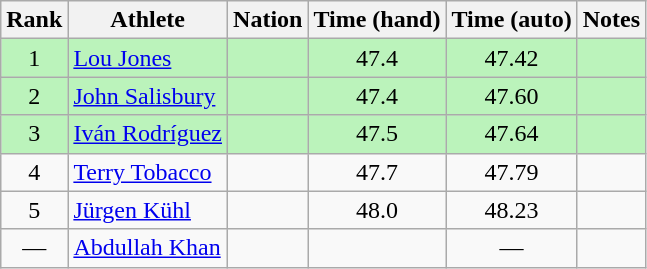<table class="wikitable sortable" style="text-align:center">
<tr>
<th>Rank</th>
<th>Athlete</th>
<th>Nation</th>
<th>Time (hand)</th>
<th>Time (auto)</th>
<th>Notes</th>
</tr>
<tr bgcolor=bbf3bb>
<td>1</td>
<td align=left><a href='#'>Lou Jones</a></td>
<td align=left></td>
<td>47.4</td>
<td>47.42</td>
<td></td>
</tr>
<tr bgcolor=bbf3bb>
<td>2</td>
<td align=left><a href='#'>John Salisbury</a></td>
<td align=left></td>
<td>47.4</td>
<td>47.60</td>
<td></td>
</tr>
<tr bgcolor=bbf3bb>
<td>3</td>
<td align=left><a href='#'>Iván Rodríguez</a></td>
<td align=left></td>
<td>47.5</td>
<td>47.64</td>
<td></td>
</tr>
<tr>
<td>4</td>
<td align=left><a href='#'>Terry Tobacco</a></td>
<td align=left></td>
<td>47.7</td>
<td>47.79</td>
<td></td>
</tr>
<tr>
<td>5</td>
<td align=left><a href='#'>Jürgen Kühl</a></td>
<td align=left></td>
<td>48.0</td>
<td>48.23</td>
<td></td>
</tr>
<tr>
<td data-sort-value=6>—</td>
<td align=left><a href='#'>Abdullah Khan</a></td>
<td align=left></td>
<td></td>
<td>—</td>
<td></td>
</tr>
</table>
